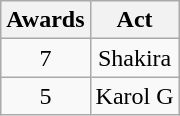<table class="wikitable" rowspan="2" style="text-align:center;">
<tr>
<th scope="col">Awards</th>
<th scope="col">Act</th>
</tr>
<tr>
<td>7</td>
<td>Shakira</td>
</tr>
<tr>
<td>5</td>
<td>Karol G</td>
</tr>
</table>
